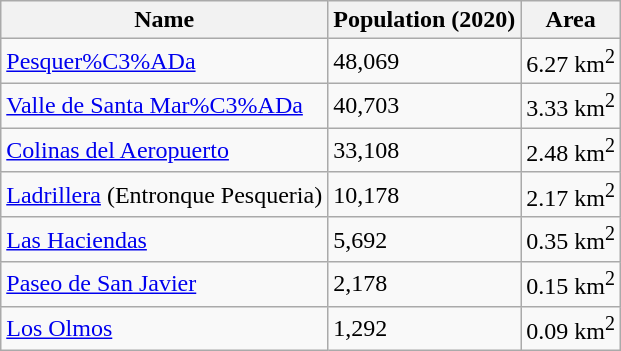<table class = "wikitable sortable">
<tr>
<th scope = "col">Name</th>
<th scope = "col">Population (2020)</th>
<th scope = "col">Area</th>
</tr>
<tr>
<td><a href='#'>Pesquer%C3%ADa</a></td>
<td>48,069</td>
<td>6.27 km<sup>2</sup></td>
</tr>
<tr>
<td><a href='#'>Valle de Santa Mar%C3%ADa</a></td>
<td>40,703</td>
<td>3.33 km<sup>2</sup></td>
</tr>
<tr>
<td><a href='#'>Colinas del Aeropuerto</a></td>
<td>33,108</td>
<td>2.48 km<sup>2</sup></td>
</tr>
<tr>
<td><a href='#'>Ladrillera</a> (Entronque Pesqueria)</td>
<td>10,178</td>
<td>2.17 km<sup>2</sup></td>
</tr>
<tr>
<td><a href='#'>Las Haciendas</a></td>
<td>5,692</td>
<td>0.35 km<sup>2</sup></td>
</tr>
<tr>
<td><a href='#'>Paseo de San Javier</a></td>
<td>2,178</td>
<td>0.15 km<sup>2</sup></td>
</tr>
<tr>
<td><a href='#'>Los Olmos</a></td>
<td>1,292</td>
<td>0.09 km<sup>2</sup></td>
</tr>
</table>
